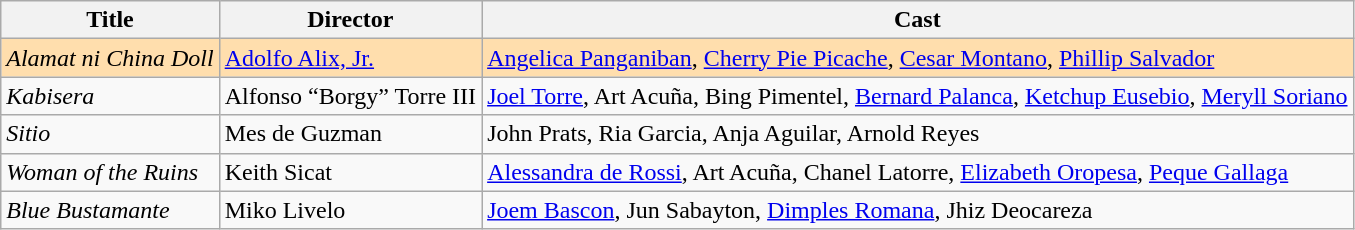<table class="wikitable">
<tr>
<th>Title</th>
<th>Director</th>
<th>Cast</th>
</tr>
<tr style="background:#FFDEAD;">
<td><em>Alamat ni China Doll</em></td>
<td><a href='#'>Adolfo Alix, Jr.</a></td>
<td><a href='#'>Angelica Panganiban</a>, <a href='#'>Cherry Pie Picache</a>, <a href='#'>Cesar Montano</a>, <a href='#'>Phillip Salvador</a></td>
</tr>
<tr>
<td><em>Kabisera</em></td>
<td>Alfonso “Borgy” Torre III</td>
<td><a href='#'>Joel Torre</a>, Art Acuña, Bing Pimentel, <a href='#'>Bernard Palanca</a>, <a href='#'>Ketchup Eusebio</a>, <a href='#'>Meryll Soriano</a></td>
</tr>
<tr>
<td><em>Sitio</em></td>
<td>Mes de Guzman</td>
<td>John Prats, Ria Garcia, Anja Aguilar, Arnold Reyes</td>
</tr>
<tr>
<td><em>Woman of the Ruins</em></td>
<td>Keith Sicat</td>
<td><a href='#'>Alessandra de Rossi</a>, Art Acuña, Chanel Latorre, <a href='#'>Elizabeth Oropesa</a>, <a href='#'>Peque Gallaga</a></td>
</tr>
<tr>
<td><em>Blue Bustamante</em></td>
<td>Miko Livelo</td>
<td><a href='#'>Joem Bascon</a>, Jun Sabayton, <a href='#'>Dimples Romana</a>, Jhiz Deocareza</td>
</tr>
</table>
